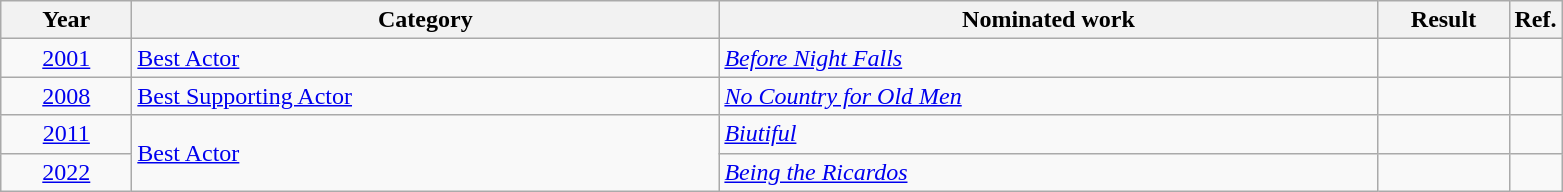<table class=wikitable>
<tr>
<th scope="col" style="width:5em;">Year</th>
<th scope="col" style="width:24em;">Category</th>
<th scope="col" style="width:27em;">Nominated work</th>
<th scope="col" style="width:5em;">Result</th>
<th>Ref.</th>
</tr>
<tr>
<td style="text-align:center;"><a href='#'>2001</a></td>
<td><a href='#'>Best Actor</a></td>
<td><em><a href='#'>Before Night Falls</a></em></td>
<td></td>
<td style="text-align:center;"></td>
</tr>
<tr>
<td style="text-align:center;"><a href='#'>2008</a></td>
<td><a href='#'>Best Supporting Actor</a></td>
<td><em><a href='#'>No Country for Old Men</a></em></td>
<td></td>
<td style="text-align:center;"></td>
</tr>
<tr>
<td style="text-align:center;"><a href='#'>2011</a></td>
<td rowspan="2"><a href='#'>Best Actor</a></td>
<td><em><a href='#'>Biutiful</a></em></td>
<td></td>
<td style="text-align:center;"></td>
</tr>
<tr>
<td style="text-align:center;"><a href='#'>2022</a></td>
<td><em><a href='#'>Being the Ricardos</a></em></td>
<td></td>
<td style="text-align:center;"></td>
</tr>
</table>
